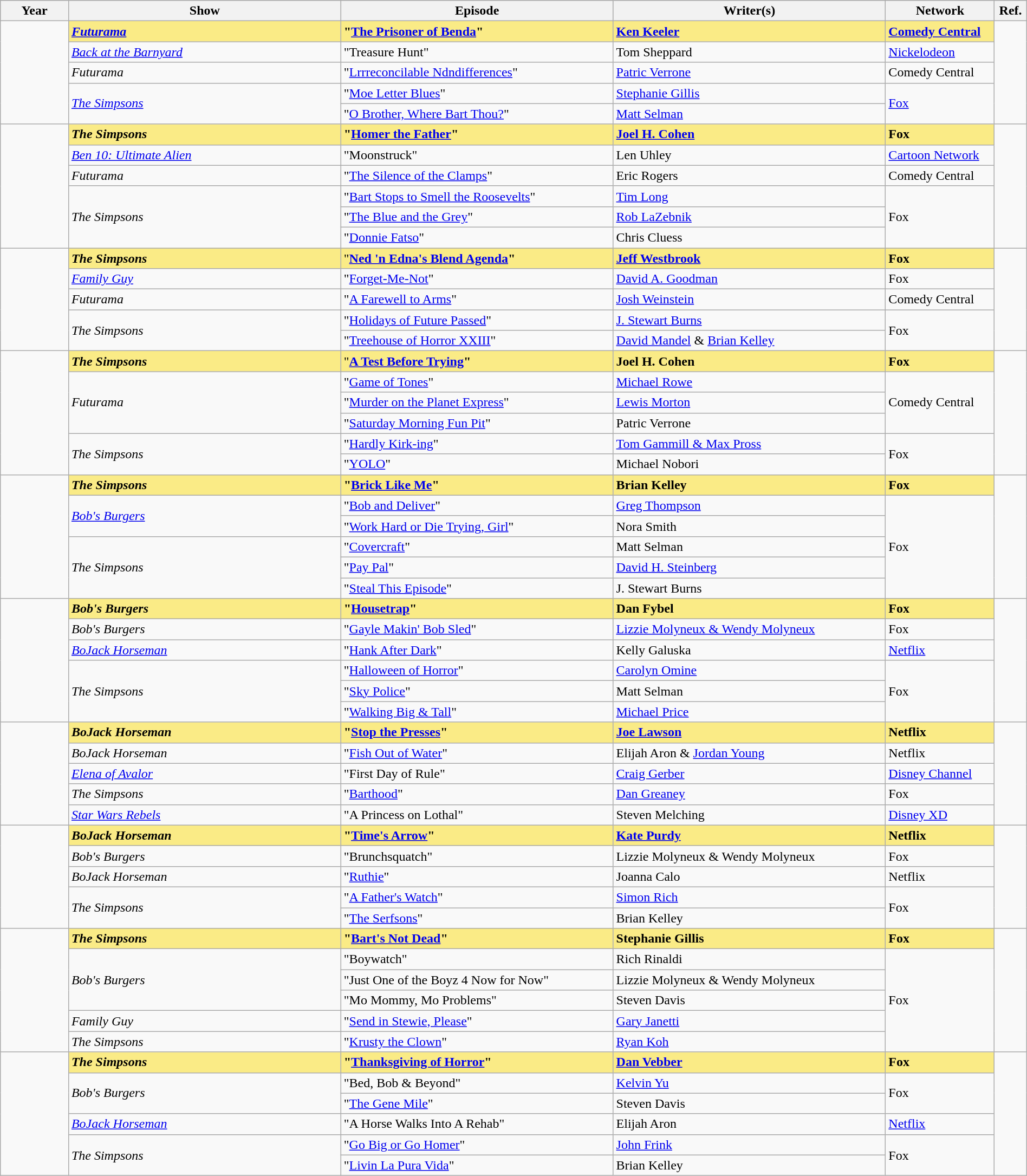<table class="wikitable" style="width:100%">
<tr bgcolor="#CCCCCC" align="center">
<th width="5%">Year</th>
<th width="20%">Show</th>
<th width="20%">Episode</th>
<th width="20%">Writer(s)</th>
<th width="8%">Network</th>
<th width="1%">Ref.</th>
</tr>
<tr>
<td rowspan=5></td>
<td style="background:#FAEB86;"><strong><em><a href='#'>Futurama</a></em></strong></td>
<td style="background:#FAEB86;"><strong>"<a href='#'>The Prisoner of Benda</a>"</strong></td>
<td style="background:#FAEB86;"><strong><a href='#'>Ken Keeler</a></strong></td>
<td style="background:#FAEB86;"><strong><a href='#'>Comedy Central</a></strong></td>
<td rowspan=5 style="text-align:center;"><br></td>
</tr>
<tr>
<td><em><a href='#'>Back at the Barnyard</a></em></td>
<td>"Treasure Hunt"</td>
<td>Tom Sheppard</td>
<td><a href='#'>Nickelodeon</a></td>
</tr>
<tr>
<td><em>Futurama</em></td>
<td>"<a href='#'>Lrrreconcilable Ndndifferences</a>"</td>
<td><a href='#'>Patric Verrone</a></td>
<td>Comedy Central</td>
</tr>
<tr>
<td rowspan=2><em><a href='#'>The Simpsons</a></em></td>
<td>"<a href='#'>Moe Letter Blues</a>"</td>
<td><a href='#'>Stephanie Gillis</a></td>
<td rowspan=2><a href='#'>Fox</a></td>
</tr>
<tr>
<td>"<a href='#'>O Brother, Where Bart Thou?</a>"</td>
<td><a href='#'>Matt Selman</a></td>
</tr>
<tr>
<td rowspan=6></td>
<td style="background:#FAEB86;"><strong><em>The Simpsons</em></strong></td>
<td style="background:#FAEB86;"><strong>"<a href='#'>Homer the Father</a>"</strong></td>
<td style="background:#FAEB86;"><strong><a href='#'>Joel H. Cohen</a></strong></td>
<td style="background:#FAEB86;"><strong>Fox</strong></td>
<td rowspan=6 style="text-align:center;"></td>
</tr>
<tr>
<td><em><a href='#'>Ben 10: Ultimate Alien</a></em></td>
<td>"Moonstruck"</td>
<td>Len Uhley</td>
<td><a href='#'>Cartoon Network</a></td>
</tr>
<tr>
<td><em>Futurama</em></td>
<td>"<a href='#'>The Silence of the Clamps</a>"</td>
<td>Eric Rogers</td>
<td>Comedy Central</td>
</tr>
<tr>
<td rowspan=3><em>The Simpsons</em></td>
<td>"<a href='#'>Bart Stops to Smell the Roosevelts</a>"</td>
<td><a href='#'>Tim Long</a></td>
<td rowspan=3>Fox</td>
</tr>
<tr>
<td>"<a href='#'>The Blue and the Grey</a>"</td>
<td><a href='#'>Rob LaZebnik</a></td>
</tr>
<tr>
<td>"<a href='#'>Donnie Fatso</a>"</td>
<td>Chris Cluess</td>
</tr>
<tr>
<td rowspan=5></td>
<td style="background:#FAEB86;"><strong><em>The Simpsons</em></strong></td>
<td style="background:#FAEB86;">"<strong><a href='#'>Ned 'n Edna's Blend Agenda</a>"</strong></td>
<td style="background:#FAEB86;"><strong><a href='#'>Jeff Westbrook</a></strong></td>
<td style="background:#FAEB86;"><strong>Fox</strong></td>
<td rowspan=5 style="text-align:center;"></td>
</tr>
<tr>
<td><em><a href='#'>Family Guy</a></em></td>
<td>"<a href='#'>Forget-Me-Not</a>"</td>
<td><a href='#'>David A. Goodman</a></td>
<td>Fox</td>
</tr>
<tr>
<td><em>Futurama</em></td>
<td>"<a href='#'>A Farewell to Arms</a>"</td>
<td><a href='#'>Josh Weinstein</a></td>
<td>Comedy Central</td>
</tr>
<tr>
<td rowspan=2><em>The Simpsons</em></td>
<td>"<a href='#'>Holidays of Future Passed</a>"</td>
<td><a href='#'>J. Stewart Burns</a></td>
<td rowspan="2">Fox</td>
</tr>
<tr>
<td>"<a href='#'>Treehouse of Horror XXIII</a>"</td>
<td><a href='#'>David Mandel</a> & <a href='#'>Brian Kelley</a></td>
</tr>
<tr>
<td rowspan=6></td>
<td style="background:#FAEB86;"><strong><em>The Simpsons</em></strong></td>
<td style="background:#FAEB86;">"<strong><a href='#'>A Test Before Trying</a>"</strong></td>
<td style="background:#FAEB86;"><strong>Joel H. Cohen</strong></td>
<td style="background:#FAEB86;"><strong>Fox</strong></td>
<td rowspan=6 style="text-align:center;"><br></td>
</tr>
<tr>
<td rowspan=3><em>Futurama</em></td>
<td>"<a href='#'>Game of Tones</a>"</td>
<td><a href='#'>Michael Rowe</a></td>
<td rowspan=3>Comedy Central</td>
</tr>
<tr>
<td>"<a href='#'>Murder on the Planet Express</a>"</td>
<td><a href='#'>Lewis Morton</a></td>
</tr>
<tr>
<td>"<a href='#'>Saturday Morning Fun Pit</a>"</td>
<td>Patric Verrone</td>
</tr>
<tr>
<td rowspan=2><em>The Simpsons</em></td>
<td>"<a href='#'>Hardly Kirk-ing</a>"</td>
<td><a href='#'>Tom Gammill & Max Pross</a></td>
<td rowspan=2>Fox</td>
</tr>
<tr>
<td>"<a href='#'>YOLO</a>"</td>
<td>Michael Nobori</td>
</tr>
<tr>
<td rowspan=6></td>
<td style="background:#FAEB86;"><strong><em>The Simpsons</em></strong></td>
<td style="background:#FAEB86;"><strong>"<a href='#'>Brick Like Me</a>"</strong></td>
<td style="background:#FAEB86;"><strong>Brian Kelley</strong></td>
<td style="background:#FAEB86;"><strong>Fox</strong></td>
<td rowspan=6 style="text-align:center;"></td>
</tr>
<tr>
<td rowspan=2><em><a href='#'>Bob's Burgers</a></em></td>
<td>"<a href='#'>Bob and Deliver</a>"</td>
<td><a href='#'>Greg Thompson</a></td>
<td rowspan=5>Fox</td>
</tr>
<tr>
<td>"<a href='#'>Work Hard or Die Trying, Girl</a>"</td>
<td>Nora Smith</td>
</tr>
<tr>
<td rowspan=3><em>The Simpsons</em></td>
<td>"<a href='#'>Covercraft</a>"</td>
<td>Matt Selman</td>
</tr>
<tr>
<td>"<a href='#'>Pay Pal</a>"</td>
<td><a href='#'>David H. Steinberg</a></td>
</tr>
<tr>
<td>"<a href='#'>Steal This Episode</a>"</td>
<td>J. Stewart Burns</td>
</tr>
<tr>
<td rowspan=6></td>
<td style="background:#FAEB86;"><strong><em>Bob's Burgers</em></strong></td>
<td style="background:#FAEB86;"><strong>"<a href='#'>Housetrap</a>"</strong></td>
<td style="background:#FAEB86;"><strong>Dan Fybel</strong></td>
<td style="background:#FAEB86;"><strong>Fox</strong></td>
<td rowspan=6 style="text-align:center;"></td>
</tr>
<tr>
<td><em>Bob's Burgers</em></td>
<td>"<a href='#'>Gayle Makin' Bob Sled</a>"</td>
<td><a href='#'>Lizzie Molyneux & Wendy Molyneux</a></td>
<td>Fox</td>
</tr>
<tr>
<td><em><a href='#'>BoJack Horseman</a></em></td>
<td>"<a href='#'>Hank After Dark</a>"</td>
<td>Kelly Galuska</td>
<td><a href='#'>Netflix</a></td>
</tr>
<tr>
<td rowspan=3><em>The Simpsons</em></td>
<td>"<a href='#'>Halloween of Horror</a>"</td>
<td><a href='#'>Carolyn Omine</a></td>
<td rowspan=3>Fox</td>
</tr>
<tr>
<td>"<a href='#'>Sky Police</a>"</td>
<td>Matt Selman</td>
</tr>
<tr>
<td>"<a href='#'>Walking Big & Tall</a>"</td>
<td><a href='#'>Michael Price</a></td>
</tr>
<tr>
<td rowspan=5></td>
<td style="background:#FAEB86;"><strong><em>BoJack Horseman</em></strong></td>
<td style="background:#FAEB86;"><strong>"<a href='#'>Stop the Presses</a>"</strong></td>
<td style="background:#FAEB86;"><strong><a href='#'>Joe Lawson</a></strong></td>
<td style="background:#FAEB86;"><strong>Netflix</strong></td>
<td rowspan=5 style="text-align:center;"></td>
</tr>
<tr>
<td><em>BoJack Horseman</em></td>
<td>"<a href='#'>Fish Out of Water</a>"</td>
<td>Elijah Aron & <a href='#'>Jordan Young</a></td>
<td>Netflix</td>
</tr>
<tr>
<td><em><a href='#'>Elena of Avalor</a></em></td>
<td>"First Day of Rule"</td>
<td><a href='#'>Craig Gerber</a></td>
<td><a href='#'>Disney Channel</a></td>
</tr>
<tr>
<td><em>The Simpsons</em></td>
<td>"<a href='#'>Barthood</a>"</td>
<td><a href='#'>Dan Greaney</a></td>
<td>Fox</td>
</tr>
<tr>
<td><em><a href='#'>Star Wars Rebels</a></em></td>
<td>"A Princess on Lothal"</td>
<td>Steven Melching</td>
<td><a href='#'>Disney XD</a></td>
</tr>
<tr>
<td rowspan=5></td>
<td style="background:#FAEB86;"><strong><em>BoJack Horseman</em></strong></td>
<td style="background:#FAEB86;"><strong>"<a href='#'>Time's Arrow</a>"</strong></td>
<td style="background:#FAEB86;"><strong><a href='#'>Kate Purdy</a></strong></td>
<td style="background:#FAEB86;"><strong>Netflix</strong></td>
<td rowspan=5 style="text-align:center;"></td>
</tr>
<tr>
<td><em>Bob's Burgers</em></td>
<td>"Brunchsquatch"</td>
<td>Lizzie Molyneux & Wendy Molyneux</td>
<td>Fox</td>
</tr>
<tr>
<td><em>BoJack Horseman</em></td>
<td>"<a href='#'>Ruthie</a>"</td>
<td>Joanna Calo</td>
<td>Netflix</td>
</tr>
<tr>
<td rowspan="2"><em>The Simpsons</em></td>
<td>"<a href='#'>A Father's Watch</a>"</td>
<td><a href='#'>Simon Rich</a></td>
<td rowspan="2">Fox</td>
</tr>
<tr>
<td>"<a href='#'>The Serfsons</a>"</td>
<td>Brian Kelley</td>
</tr>
<tr>
<td rowspan=6></td>
<td style="background:#FAEB86;"><strong><em>The Simpsons</em></strong></td>
<td style="background:#FAEB86;"><strong>"<a href='#'>Bart's Not Dead</a>"</strong></td>
<td style="background:#FAEB86;"><strong>Stephanie Gillis</strong></td>
<td style="background:#FAEB86;"><strong>Fox</strong></td>
<td rowspan=6 style="text-align:center;"></td>
</tr>
<tr>
<td rowspan="3"><em>Bob's Burgers</em></td>
<td>"Boywatch"</td>
<td>Rich Rinaldi</td>
<td rowspan="5">Fox</td>
</tr>
<tr>
<td>"Just One of the Boyz 4 Now for Now"</td>
<td>Lizzie Molyneux & Wendy Molyneux</td>
</tr>
<tr>
<td>"Mo Mommy, Mo Problems"</td>
<td>Steven Davis</td>
</tr>
<tr>
<td><em>Family Guy</em></td>
<td>"<a href='#'>Send in Stewie, Please</a>"</td>
<td><a href='#'>Gary Janetti</a></td>
</tr>
<tr>
<td><em>The Simpsons</em></td>
<td>"<a href='#'>Krusty the Clown</a>"</td>
<td><a href='#'>Ryan Koh</a></td>
</tr>
<tr>
<td rowspan=6></td>
<td style="background:#FAEB86;"><strong><em>The Simpsons</em></strong></td>
<td style="background:#FAEB86;"><strong>"<a href='#'>Thanksgiving of Horror</a>"</strong></td>
<td style="background:#FAEB86;"><strong><a href='#'>Dan Vebber</a></strong></td>
<td style="background:#FAEB86;"><strong>Fox</strong></td>
<td rowspan=6 style="text-align:center;"></td>
</tr>
<tr>
<td rowspan="2"><em>Bob's Burgers</em></td>
<td>"Bed, Bob & Beyond"</td>
<td><a href='#'>Kelvin Yu</a></td>
<td rowspan="2">Fox</td>
</tr>
<tr>
<td>"<a href='#'>The Gene Mile</a>"</td>
<td>Steven Davis</td>
</tr>
<tr>
<td><em><a href='#'>BoJack Horseman</a></em></td>
<td>"A Horse Walks Into A Rehab"</td>
<td>Elijah Aron</td>
<td><a href='#'>Netflix</a></td>
</tr>
<tr>
<td rowspan=2><em>The Simpsons</em></td>
<td>"<a href='#'>Go Big or Go Homer</a>"</td>
<td><a href='#'>John Frink</a></td>
<td rowspan="2">Fox</td>
</tr>
<tr>
<td>"<a href='#'>Livin La Pura Vida</a>"</td>
<td>Brian Kelley</td>
</tr>
</table>
